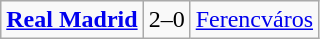<table class="wikitable">
<tr>
<td> <strong><a href='#'>Real Madrid</a></strong></td>
<td>2–0</td>
<td> <a href='#'>Ferencváros</a></td>
</tr>
</table>
